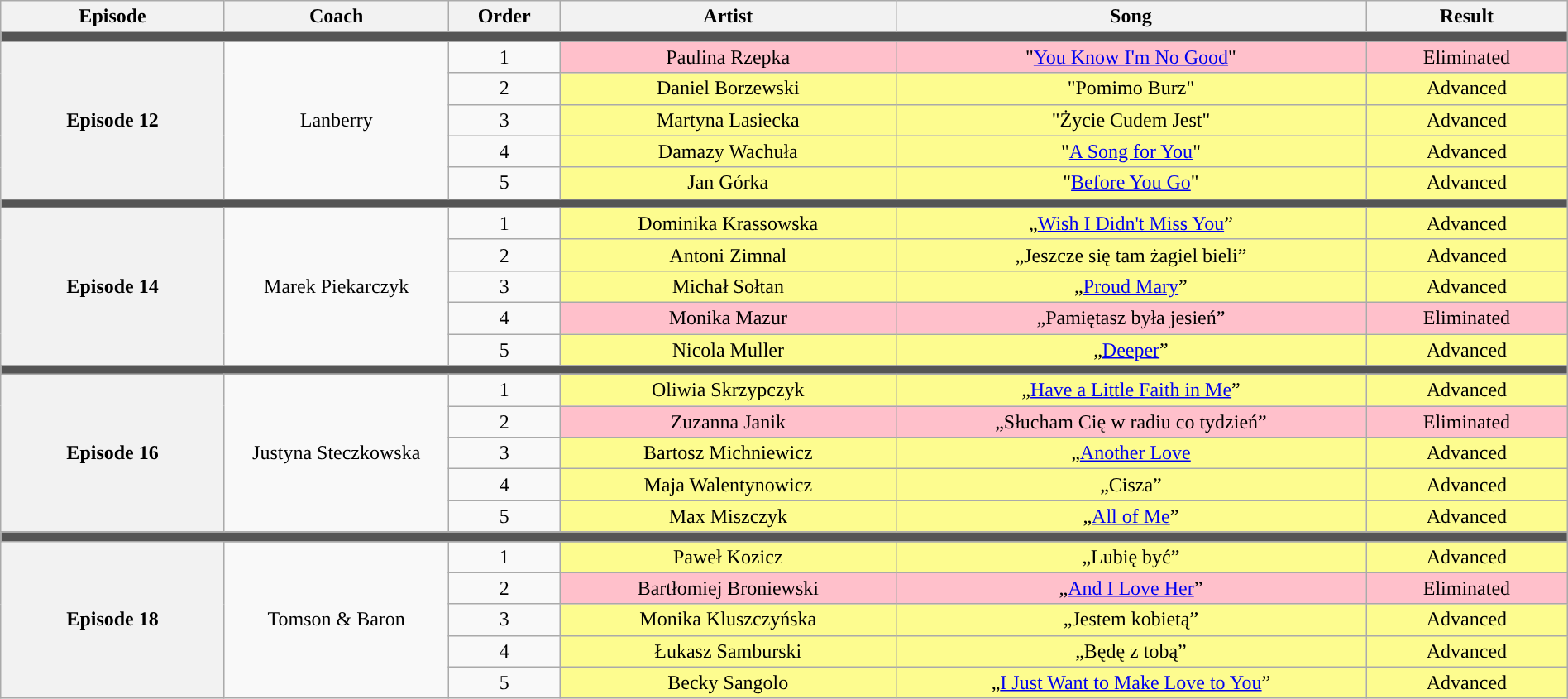<table class="wikitable plainrowheaders" style="text-align: center; width:100%;">
<tr>
<th scope="col" style="width:10%;">Episode</th>
<th style="width:10%;">Coach</th>
<th style="width:05%;">Order</th>
<th style="width:15%;">Artist</th>
<th style="width:21%;">Song</th>
<th style="width:09%;">Result</th>
</tr>
<tr>
<td colspan="6" style="background:#555;"></td>
</tr>
<tr>
<th rowspan="6">Episode 12<br><small></small></th>
</tr>
<tr>
<td rowspan="5">Lanberry</td>
<td>1</td>
<td style="background:pink">Paulina Rzepka</td>
<td style="background:pink">"<a href='#'>You Know I'm No Good</a>"</td>
<td style="background:pink">Eliminated</td>
</tr>
<tr>
<td>2</td>
<td style="background:#fdfc8f;">Daniel Borzewski</td>
<td style="background:#fdfc8f;">"Pomimo Burz"</td>
<td style="background:#fdfc8f;">Advanced</td>
</tr>
<tr>
<td>3</td>
<td style="background:#fdfc8f;">Martyna Lasiecka</td>
<td style="background:#fdfc8f;">"Życie Cudem Jest"</td>
<td style="background:#fdfc8f;">Advanced</td>
</tr>
<tr>
<td>4</td>
<td style="background:#fdfc8f;">Damazy Wachuła</td>
<td style="background:#fdfc8f;">"<a href='#'>A Song for You</a>"</td>
<td style="background:#fdfc8f;">Advanced</td>
</tr>
<tr>
<td>5</td>
<td style="background:#fdfc8f;">Jan Górka</td>
<td style="background:#fdfc8f;">"<a href='#'>Before You Go</a>"</td>
<td style="background:#fdfc8f;">Advanced</td>
</tr>
<tr>
<td colspan="6" style="background:#555;"></td>
</tr>
<tr>
<th rowspan="6">Episode 14<br><small></small></th>
</tr>
<tr>
<td rowspan="5">Marek Piekarczyk</td>
<td>1</td>
<td style="background:#fdfc8f;">Dominika Krassowska</td>
<td style="background:#fdfc8f;">„<a href='#'>Wish I Didn't Miss You</a>”</td>
<td style="background:#fdfc8f;">Advanced</td>
</tr>
<tr>
<td>2</td>
<td style="background:#fdfc8f;">Antoni Zimnal</td>
<td style="background:#fdfc8f;">„Jeszcze się tam żagiel bieli”</td>
<td style="background:#fdfc8f;">Advanced</td>
</tr>
<tr>
<td>3</td>
<td style="background:#fdfc8f;">Michał Sołtan</td>
<td style="background:#fdfc8f;">„<a href='#'>Proud Mary</a>”</td>
<td style="background:#fdfc8f;">Advanced</td>
</tr>
<tr>
<td>4</td>
<td style="background:pink">Monika Mazur</td>
<td style="background:pink">„Pamiętasz była jesień”</td>
<td style="background:pink">Eliminated</td>
</tr>
<tr>
<td>5</td>
<td style="background:#fdfc8f;">Nicola Muller</td>
<td style="background:#fdfc8f;">„<a href='#'>Deeper</a>”</td>
<td style="background:#fdfc8f;">Advanced</td>
</tr>
<tr>
<td colspan="6" style="background:#555;"></td>
</tr>
<tr>
<th rowspan="6">Episode 16<br><small></small></th>
</tr>
<tr>
<td rowspan="5">Justyna Steczkowska</td>
<td>1</td>
<td style="background:#fdfc8f;">Oliwia Skrzypczyk</td>
<td style="background:#fdfc8f;">„<a href='#'>Have a Little Faith in Me</a>”</td>
<td style="background:#fdfc8f;">Advanced</td>
</tr>
<tr>
<td>2</td>
<td style="background:pink">Zuzanna Janik</td>
<td style="background:pink">„Słucham Cię w radiu co tydzień”</td>
<td style="background:pink">Eliminated</td>
</tr>
<tr>
<td>3</td>
<td style="background:#fdfc8f;">Bartosz Michniewicz</td>
<td style="background:#fdfc8f;">„<a href='#'>Another Love</a></td>
<td style="background:#fdfc8f;">Advanced</td>
</tr>
<tr>
<td>4</td>
<td style="background:#fdfc8f;">Maja Walentynowicz</td>
<td style="background:#fdfc8f;">„Cisza”</td>
<td style="background:#fdfc8f;">Advanced</td>
</tr>
<tr>
<td>5</td>
<td style="background:#fdfc8f;">Max Miszczyk</td>
<td style="background:#fdfc8f;">„<a href='#'>All of Me</a>”</td>
<td style="background:#fdfc8f;">Advanced</td>
</tr>
<tr>
<td colspan="6" style="background:#555;"></td>
</tr>
<tr>
<th rowspan="6">Episode 18<br><small></small></th>
</tr>
<tr>
<td rowspan="5">Tomson & Baron</td>
<td>1</td>
<td style="background:#fdfc8f;">Paweł Kozicz</td>
<td style="background:#fdfc8f;">„Lubię być”</td>
<td style="background:#fdfc8f;">Advanced</td>
</tr>
<tr>
<td>2</td>
<td style="background:pink">Bartłomiej Broniewski</td>
<td style="background:pink">„<a href='#'>And I Love Her</a>”</td>
<td style="background:pink">Eliminated</td>
</tr>
<tr>
<td>3</td>
<td style="background:#fdfc8f;">Monika Kluszczyńska</td>
<td style="background:#fdfc8f;">„Jestem kobietą”</td>
<td style="background:#fdfc8f;">Advanced</td>
</tr>
<tr>
<td>4</td>
<td style="background:#fdfc8f;">Łukasz Samburski</td>
<td style="background:#fdfc8f;">„Będę z tobą”</td>
<td style="background:#fdfc8f;">Advanced</td>
</tr>
<tr>
<td>5</td>
<td style="background:#fdfc8f;">Becky Sangolo</td>
<td style="background:#fdfc8f;">„<a href='#'>I Just Want to Make Love to You</a>”</td>
<td style="background:#fdfc8f;">Advanced</td>
</tr>
</table>
